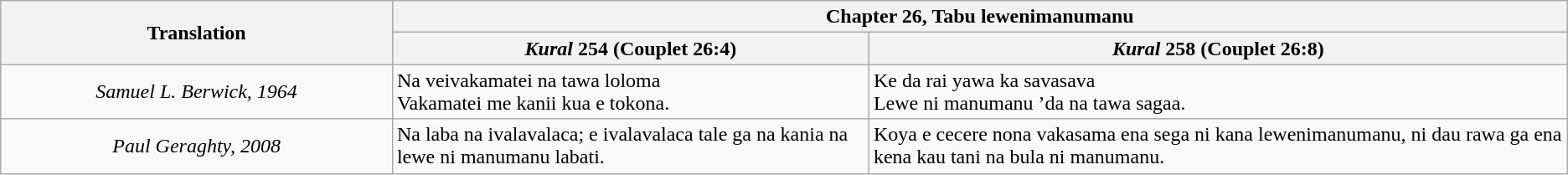<table class="wikitable">
<tr>
<th style="text-align:center; width:25%;" rowspan="2">Translation</th>
<th colspan="2">Chapter 26, Tabu lewenimanumanu</th>
</tr>
<tr>
<th><em>Kural</em> 254 (Couplet 26:4)</th>
<th><em>Kural</em> 258 (Couplet 26:8)</th>
</tr>
<tr>
<td style="text-align:center;"><em>Samuel L. Berwick, 1964</em></td>
<td>Na veivakamatei na tawa loloma<br>Vakamatei me kanii kua e tokona.</td>
<td>Ke da rai yawa ka savasava<br>Lewe ni manumanu ’da na tawa sagaa.</td>
</tr>
<tr>
<td style="text-align:center;"><em>Paul Geraghty, 2008</em></td>
<td>Na laba na ivalavalaca; e ivalavalaca tale ga na kania na lewe ni manumanu labati.</td>
<td>Koya e cecere nona vakasama ena sega ni kana lewenimanumanu, ni dau rawa ga ena kena kau tani na bula ni manumanu.</td>
</tr>
</table>
